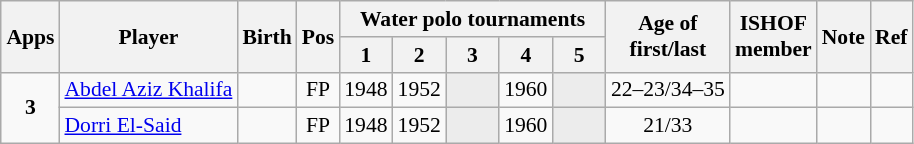<table class="wikitable sortable" style="text-align: center; font-size: 90%; margin-left: 1em;">
<tr>
<th rowspan="2">Apps</th>
<th rowspan="2">Player</th>
<th rowspan="2">Birth</th>
<th rowspan="2">Pos</th>
<th colspan="5">Water polo tournaments</th>
<th rowspan="2">Age of<br>first/last</th>
<th rowspan="2">ISHOF<br>member</th>
<th rowspan="2">Note</th>
<th rowspan="2" class="unsortable">Ref</th>
</tr>
<tr>
<th>1</th>
<th style="width: 2em;" class="unsortable">2</th>
<th style="width: 2em;" class="unsortable">3</th>
<th style="width: 2em;" class="unsortable">4</th>
<th style="width: 2em;" class="unsortable">5</th>
</tr>
<tr>
<td rowspan="2"><strong>3</strong></td>
<td style="text-align: left;" data-sort-value="Khalifa, Abdel Aziz"><a href='#'>Abdel Aziz Khalifa</a></td>
<td></td>
<td>FP</td>
<td>1948</td>
<td>1952</td>
<td style="background-color: #ececec;"></td>
<td>1960</td>
<td style="background-color: #ececec;"></td>
<td>22–23/34–35</td>
<td></td>
<td style="text-align: left;"></td>
<td></td>
</tr>
<tr>
<td style="text-align: left;" data-sort-value="Said, Dorri El"><a href='#'>Dorri El-Said</a></td>
<td></td>
<td>FP</td>
<td>1948</td>
<td>1952</td>
<td style="background-color: #ececec;"></td>
<td>1960</td>
<td style="background-color: #ececec;"></td>
<td>21/33</td>
<td></td>
<td style="text-align: left;"></td>
<td></td>
</tr>
</table>
